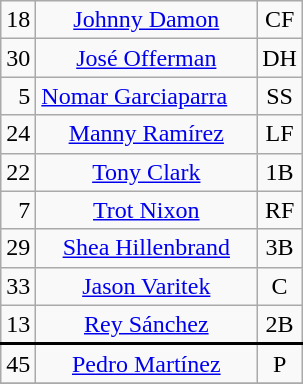<table class="wikitable plainrowheaders" style="text-align:center;">
<tr>
<td>18</td>
<td><a href='#'>Johnny Damon</a></td>
<td>CF</td>
</tr>
<tr>
<td>30</td>
<td><a href='#'>José Offerman</a></td>
<td>DH</td>
</tr>
<tr>
<td>  5</td>
<td><a href='#'>Nomar Garciaparra</a>    </td>
<td>SS</td>
</tr>
<tr>
<td>24</td>
<td><a href='#'>Manny Ramírez</a></td>
<td>LF</td>
</tr>
<tr>
<td>22</td>
<td><a href='#'>Tony Clark</a></td>
<td>1B</td>
</tr>
<tr>
<td>  7</td>
<td><a href='#'>Trot Nixon</a></td>
<td>RF</td>
</tr>
<tr>
<td>29</td>
<td><a href='#'>Shea Hillenbrand</a></td>
<td>3B</td>
</tr>
<tr>
<td>33</td>
<td><a href='#'>Jason Varitek</a></td>
<td>C</td>
</tr>
<tr style="border-bottom:2px solid black">
<td>13</td>
<td><a href='#'>Rey Sánchez</a></td>
<td>2B</td>
</tr>
<tr>
<td>45</td>
<td><a href='#'>Pedro Martínez</a></td>
<td>P</td>
</tr>
<tr>
</tr>
</table>
